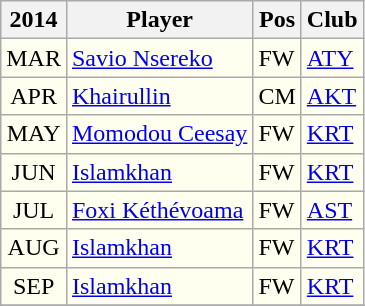<table class="wikitable" style="background: ivory; font-size: 100%; border: 1px #aaaaaa solid; border-collapse: collapse; clear:center">
<tr style="background:beige">
<th>2014</th>
<th>Player</th>
<th>Pos</th>
<th>Club</th>
</tr>
<tr>
<td align="center">MAR</td>
<td> <a href='#'>Savio Nsereko</a></td>
<td>FW</td>
<td><a href='#'>ATY</a></td>
</tr>
<tr>
<td align="center">APR</td>
<td> <a href='#'>Khairullin</a></td>
<td>CM</td>
<td><a href='#'>AKT</a></td>
</tr>
<tr>
<td align="center">MAY</td>
<td> <a href='#'>Momodou Ceesay</a></td>
<td>FW</td>
<td><a href='#'>KRT</a></td>
</tr>
<tr>
<td align="center">JUN</td>
<td> <a href='#'>Islamkhan</a></td>
<td>FW</td>
<td><a href='#'>KRT</a></td>
</tr>
<tr>
<td align="center">JUL</td>
<td> <a href='#'>Foxi Kéthévoama</a></td>
<td>FW</td>
<td><a href='#'>AST</a></td>
</tr>
<tr>
<td align="center">AUG</td>
<td> <a href='#'>Islamkhan</a></td>
<td>FW</td>
<td><a href='#'>KRT</a></td>
</tr>
<tr>
<td align="center">SEP</td>
<td> <a href='#'>Islamkhan</a></td>
<td>FW</td>
<td><a href='#'>KRT</a></td>
</tr>
<tr>
</tr>
</table>
